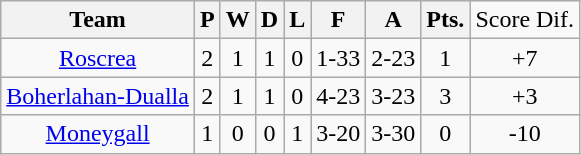<table class="wikitable">
<tr>
<th>Team</th>
<th>P</th>
<th>W</th>
<th>D</th>
<th>L</th>
<th>F</th>
<th>A</th>
<th>Pts.</th>
<td>Score Dif.</td>
</tr>
<tr align="center">
<td><a href='#'>Roscrea</a></td>
<td>2</td>
<td>1</td>
<td>1</td>
<td>0</td>
<td>1-33</td>
<td>2-23</td>
<td>1</td>
<td>+7</td>
</tr>
<tr align="center">
<td><a href='#'>Boherlahan-Dualla</a></td>
<td>2</td>
<td>1</td>
<td>1</td>
<td>0</td>
<td>4-23</td>
<td>3-23</td>
<td>3</td>
<td>+3</td>
</tr>
<tr align="center">
<td><a href='#'>Moneygall</a></td>
<td>1</td>
<td>0</td>
<td>0</td>
<td>1</td>
<td>3-20</td>
<td>3-30</td>
<td>0</td>
<td>-10</td>
</tr>
</table>
